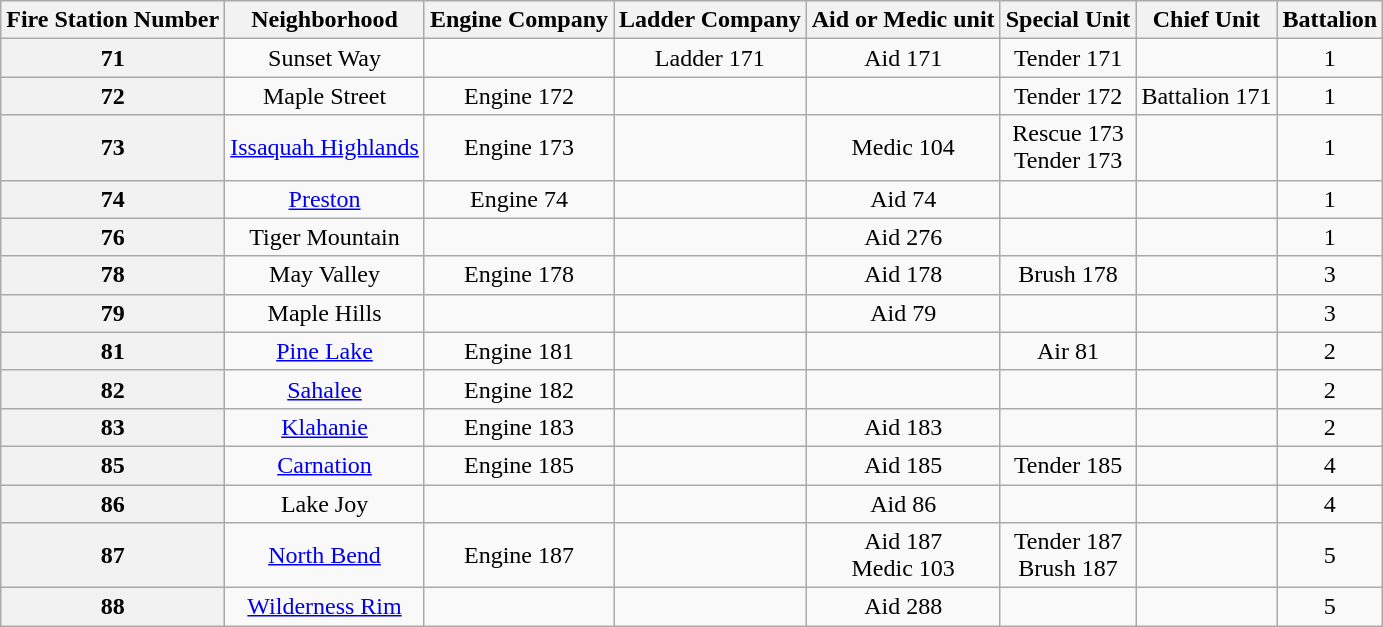<table class=wikitable style="text-align:center;">
<tr>
<th>Fire Station Number</th>
<th>Neighborhood</th>
<th>Engine Company</th>
<th>Ladder Company</th>
<th>Aid or Medic unit</th>
<th>Special Unit</th>
<th>Chief Unit</th>
<th>Battalion</th>
</tr>
<tr>
<th>71</th>
<td>Sunset Way</td>
<td></td>
<td>Ladder 171</td>
<td>Aid 171</td>
<td>Tender 171</td>
<td></td>
<td>1</td>
</tr>
<tr>
<th>72</th>
<td>Maple Street</td>
<td>Engine 172</td>
<td></td>
<td></td>
<td>Tender 172</td>
<td>Battalion 171</td>
<td>1</td>
</tr>
<tr>
<th>73</th>
<td><a href='#'>Issaquah Highlands</a></td>
<td>Engine 173</td>
<td></td>
<td>Medic 104</td>
<td>Rescue 173<br>Tender 173</td>
<td></td>
<td>1</td>
</tr>
<tr>
<th>74</th>
<td><a href='#'>Preston</a></td>
<td>Engine 74</td>
<td></td>
<td>Aid 74</td>
<td></td>
<td></td>
<td>1</td>
</tr>
<tr>
<th>76</th>
<td>Tiger Mountain</td>
<td></td>
<td></td>
<td>Aid 276</td>
<td></td>
<td></td>
<td>1</td>
</tr>
<tr>
<th>78</th>
<td>May Valley</td>
<td>Engine 178</td>
<td></td>
<td>Aid 178</td>
<td>Brush 178</td>
<td></td>
<td>3</td>
</tr>
<tr>
<th>79</th>
<td>Maple Hills</td>
<td></td>
<td></td>
<td>Aid 79</td>
<td></td>
<td></td>
<td>3</td>
</tr>
<tr>
<th>81</th>
<td><a href='#'>Pine Lake</a></td>
<td>Engine 181</td>
<td></td>
<td></td>
<td>Air 81</td>
<td></td>
<td>2</td>
</tr>
<tr>
<th>82</th>
<td><a href='#'>Sahalee</a></td>
<td>Engine 182</td>
<td></td>
<td></td>
<td></td>
<td></td>
<td>2</td>
</tr>
<tr>
<th>83</th>
<td><a href='#'>Klahanie</a></td>
<td>Engine 183</td>
<td></td>
<td>Aid 183</td>
<td></td>
<td></td>
<td>2</td>
</tr>
<tr>
<th>85</th>
<td><a href='#'>Carnation</a></td>
<td>Engine 185</td>
<td></td>
<td>Aid 185</td>
<td>Tender 185</td>
<td></td>
<td>4</td>
</tr>
<tr>
<th>86</th>
<td>Lake Joy</td>
<td></td>
<td></td>
<td>Aid 86</td>
<td></td>
<td></td>
<td>4</td>
</tr>
<tr>
<th>87</th>
<td><a href='#'>North Bend</a></td>
<td>Engine 187</td>
<td></td>
<td>Aid 187<br>Medic 103</td>
<td>Tender 187<br>Brush 187</td>
<td></td>
<td>5</td>
</tr>
<tr>
<th>88</th>
<td><a href='#'>Wilderness Rim</a></td>
<td></td>
<td></td>
<td>Aid 288</td>
<td></td>
<td></td>
<td>5</td>
</tr>
</table>
